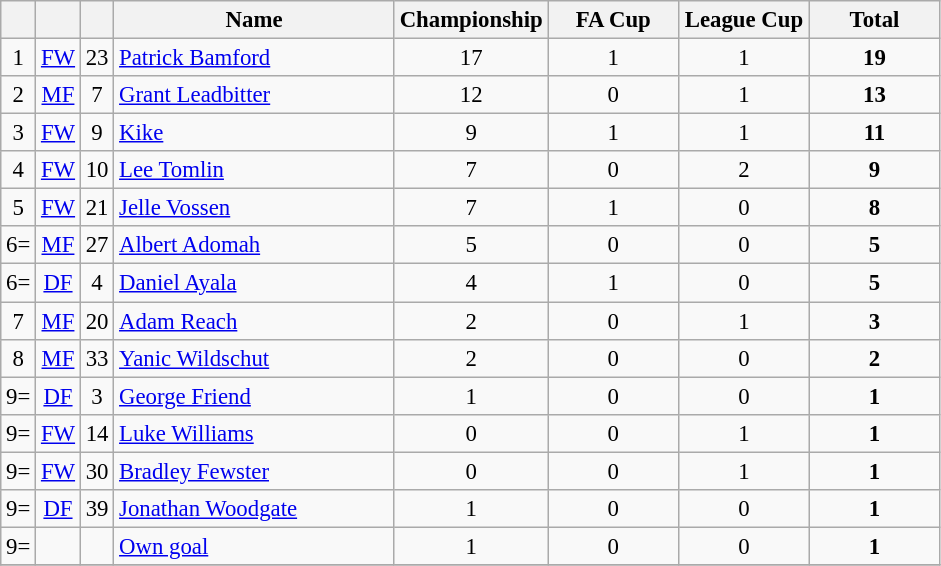<table class="wikitable sortable" style="font-size: 95%; text-align: center;">
<tr>
<th width=15></th>
<th width=15></th>
<th width=15></th>
<th width=180>Name</th>
<th width=70>Championship</th>
<th width=80>FA Cup</th>
<th width=80>League Cup</th>
<th width=80>Total</th>
</tr>
<tr>
<td>1</td>
<td><a href='#'>FW</a></td>
<td>23</td>
<td align=left> <a href='#'>Patrick Bamford</a></td>
<td>17</td>
<td>1</td>
<td>1</td>
<td><strong>19</strong></td>
</tr>
<tr>
<td>2</td>
<td><a href='#'>MF</a></td>
<td>7</td>
<td align=left> <a href='#'>Grant Leadbitter</a></td>
<td>12</td>
<td>0</td>
<td>1</td>
<td><strong>13</strong></td>
</tr>
<tr>
<td>3</td>
<td><a href='#'>FW</a></td>
<td>9</td>
<td align=left> <a href='#'>Kike</a></td>
<td>9</td>
<td>1</td>
<td>1</td>
<td><strong>11</strong></td>
</tr>
<tr>
<td>4</td>
<td><a href='#'>FW</a></td>
<td>10</td>
<td align=left> <a href='#'>Lee Tomlin</a></td>
<td>7</td>
<td>0</td>
<td>2</td>
<td><strong>9</strong></td>
</tr>
<tr>
<td>5</td>
<td><a href='#'>FW</a></td>
<td>21</td>
<td align=left> <a href='#'>Jelle Vossen</a></td>
<td>7</td>
<td>1</td>
<td>0</td>
<td><strong>8</strong></td>
</tr>
<tr>
<td>6=</td>
<td><a href='#'>MF</a></td>
<td>27</td>
<td align=left> <a href='#'>Albert Adomah</a></td>
<td>5</td>
<td>0</td>
<td>0</td>
<td><strong>5</strong></td>
</tr>
<tr>
<td>6=</td>
<td><a href='#'>DF</a></td>
<td>4</td>
<td align=left> <a href='#'>Daniel Ayala</a></td>
<td>4</td>
<td>1</td>
<td>0</td>
<td><strong>5</strong></td>
</tr>
<tr>
<td>7</td>
<td><a href='#'>MF</a></td>
<td>20</td>
<td align=left> <a href='#'>Adam Reach</a></td>
<td>2</td>
<td>0</td>
<td>1</td>
<td><strong>3</strong></td>
</tr>
<tr>
<td>8</td>
<td><a href='#'>MF</a></td>
<td>33</td>
<td align=left> <a href='#'>Yanic Wildschut</a></td>
<td>2</td>
<td>0</td>
<td>0</td>
<td><strong>2</strong></td>
</tr>
<tr>
<td>9=</td>
<td><a href='#'>DF</a></td>
<td>3</td>
<td align=left> <a href='#'>George Friend</a></td>
<td>1</td>
<td>0</td>
<td>0</td>
<td><strong>1</strong></td>
</tr>
<tr>
<td>9=</td>
<td><a href='#'>FW</a></td>
<td>14</td>
<td align=left> <a href='#'>Luke Williams</a></td>
<td>0</td>
<td>0</td>
<td>1</td>
<td><strong>1</strong></td>
</tr>
<tr>
<td>9=</td>
<td><a href='#'>FW</a></td>
<td>30</td>
<td align=left> <a href='#'>Bradley Fewster</a></td>
<td>0</td>
<td>0</td>
<td>1</td>
<td><strong>1</strong></td>
</tr>
<tr>
<td>9=</td>
<td><a href='#'>DF</a></td>
<td>39</td>
<td align=left> <a href='#'>Jonathan Woodgate</a></td>
<td>1</td>
<td>0</td>
<td>0</td>
<td><strong>1</strong></td>
</tr>
<tr>
<td>9=</td>
<td></td>
<td></td>
<td align=left><a href='#'>Own goal</a></td>
<td>1</td>
<td>0</td>
<td>0</td>
<td><strong>1</strong></td>
</tr>
<tr>
</tr>
</table>
